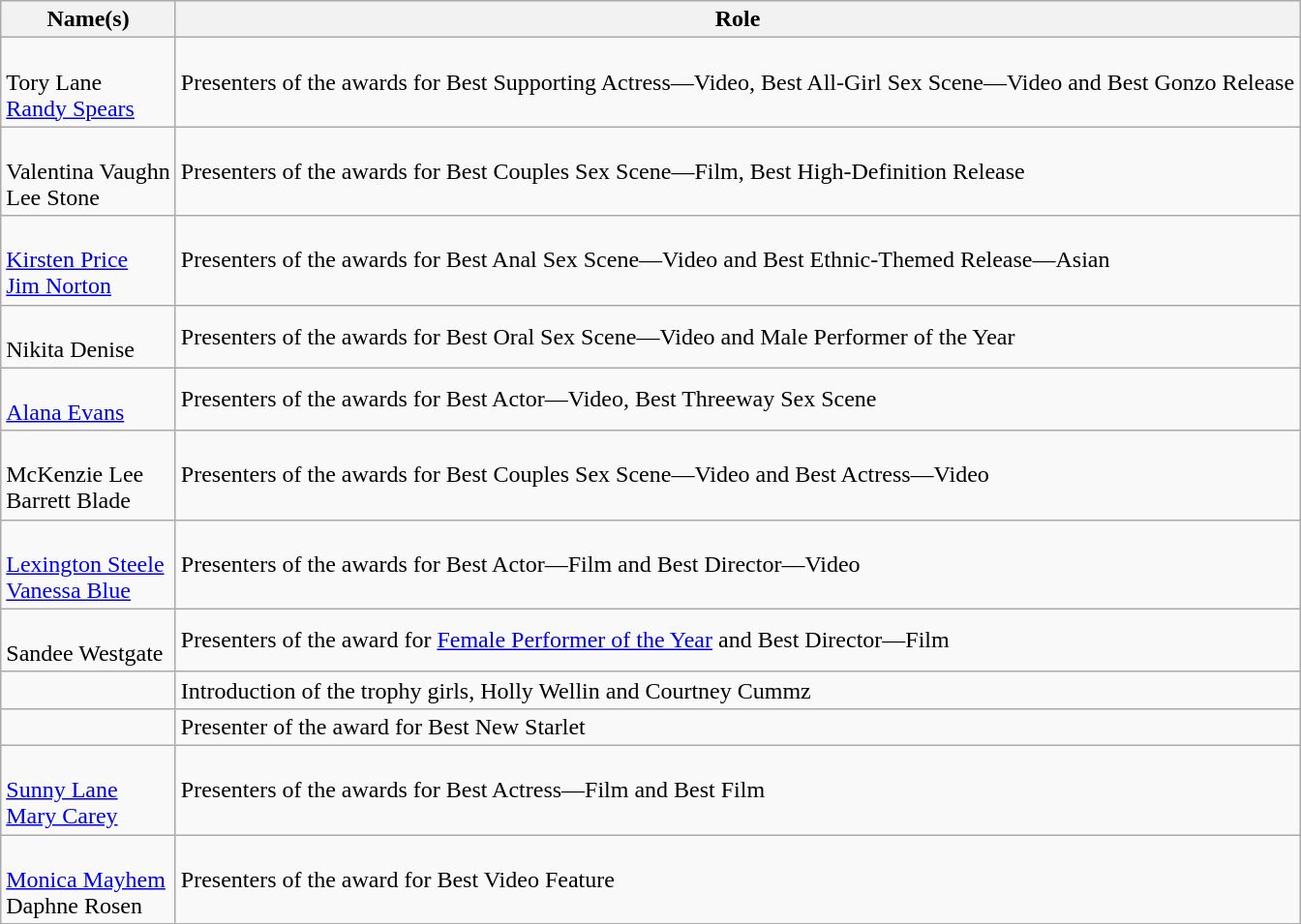<table class="wikitable sortable">
<tr>
<th>Name(s)</th>
<th>Role</th>
</tr>
<tr>
<td><br>Tory Lane<br><a href='#'>Randy Spears</a></td>
<td>Presenters of the awards for Best Supporting Actress—Video, Best All-Girl Sex Scene—Video and Best Gonzo Release</td>
</tr>
<tr>
<td> <br>Valentina Vaughn<br>Lee Stone</td>
<td>Presenters of the awards for Best Couples Sex Scene—Film, Best High-Definition Release</td>
</tr>
<tr>
<td><br><a href='#'>Kirsten Price</a><br><a href='#'>Jim Norton</a></td>
<td>Presenters of the awards for Best Anal Sex Scene—Video and Best Ethnic-Themed Release—Asian</td>
</tr>
<tr>
<td><br>Nikita Denise</td>
<td>Presenters of the awards for Best Oral Sex Scene—Video and Male Performer of the Year</td>
</tr>
<tr>
<td><br><a href='#'>Alana Evans</a></td>
<td>Presenters of the awards for Best Actor—Video, Best Threeway Sex Scene</td>
</tr>
<tr>
<td><br>McKenzie Lee<br>Barrett Blade</td>
<td>Presenters of the awards for Best Couples Sex Scene—Video and Best Actress—Video</td>
</tr>
<tr>
<td><br><a href='#'>Lexington Steele</a><br><a href='#'>Vanessa Blue</a></td>
<td>Presenters of the awards for Best Actor—Film and Best Director—Video</td>
</tr>
<tr>
<td><br>Sandee Westgate</td>
<td>Presenters of the award for <a href='#'>Female Performer of the Year</a> and Best Director—Film</td>
</tr>
<tr>
<td></td>
<td>Introduction of the trophy girls, Holly Wellin and Courtney Cummz</td>
</tr>
<tr>
<td></td>
<td>Presenter of the award for Best New Starlet</td>
</tr>
<tr>
<td><br><a href='#'>Sunny Lane</a><br><a href='#'>Mary Carey</a></td>
<td>Presenters of the awards for Best Actress—Film and Best Film</td>
</tr>
<tr>
<td><br><a href='#'>Monica Mayhem</a><br>Daphne Rosen</td>
<td>Presenters of the award for Best Video Feature</td>
</tr>
</table>
